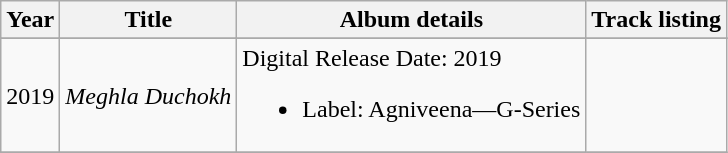<table class="wikitable">
<tr>
<th>Year</th>
<th>Title</th>
<th>Album details</th>
<th>Track listing</th>
</tr>
<tr>
</tr>
<tr>
<td>2019</td>
<td><em>Meghla Duchokh</em></td>
<td>Digital Release Date: 2019<br><ul><li>Label: Agniveena—G-Series</li></ul></td>
<td><br></td>
</tr>
<tr>
</tr>
</table>
